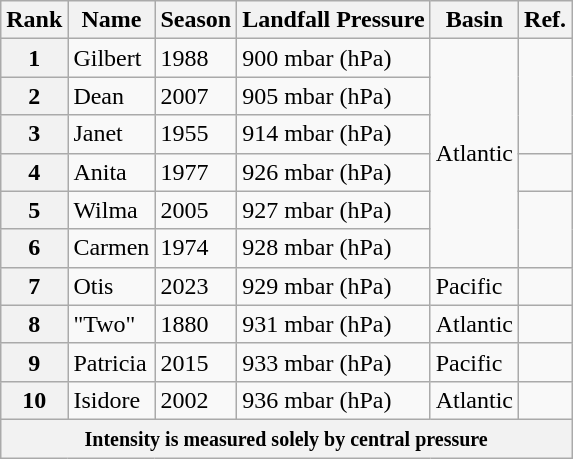<table class="wikitable">
<tr>
<th>Rank</th>
<th>Name</th>
<th>Season</th>
<th>Landfall Pressure</th>
<th>Basin</th>
<th>Ref.</th>
</tr>
<tr>
<th>1</th>
<td>Gilbert</td>
<td>1988</td>
<td>900 mbar (hPa)</td>
<td rowspan="6">Atlantic</td>
<td rowspan="3"></td>
</tr>
<tr>
<th>2</th>
<td>Dean</td>
<td>2007</td>
<td>905 mbar (hPa)</td>
</tr>
<tr>
<th>3</th>
<td>Janet</td>
<td>1955</td>
<td>914 mbar (hPa)</td>
</tr>
<tr>
<th>4</th>
<td>Anita</td>
<td>1977</td>
<td>926 mbar (hPa)</td>
<td></td>
</tr>
<tr>
<th>5</th>
<td>Wilma</td>
<td>2005</td>
<td>927 mbar (hPa)</td>
<td rowspan="2"></td>
</tr>
<tr>
<th>6</th>
<td>Carmen</td>
<td>1974</td>
<td>928 mbar (hPa)</td>
</tr>
<tr>
<th>7</th>
<td>Otis</td>
<td>2023</td>
<td>929 mbar (hPa)</td>
<td>Pacific</td>
<td></td>
</tr>
<tr>
<th>8</th>
<td>"Two"</td>
<td>1880</td>
<td>931 mbar (hPa)</td>
<td>Atlantic</td>
<td></td>
</tr>
<tr>
<th>9</th>
<td>Patricia</td>
<td>2015</td>
<td>933 mbar (hPa)</td>
<td>Pacific</td>
<td></td>
</tr>
<tr>
<th>10</th>
<td>Isidore</td>
<td>2002</td>
<td>936 mbar (hPa)</td>
<td>Atlantic</td>
<td></td>
</tr>
<tr>
<th colspan="6"><small>Intensity is measured solely by central pressure</small></th>
</tr>
</table>
